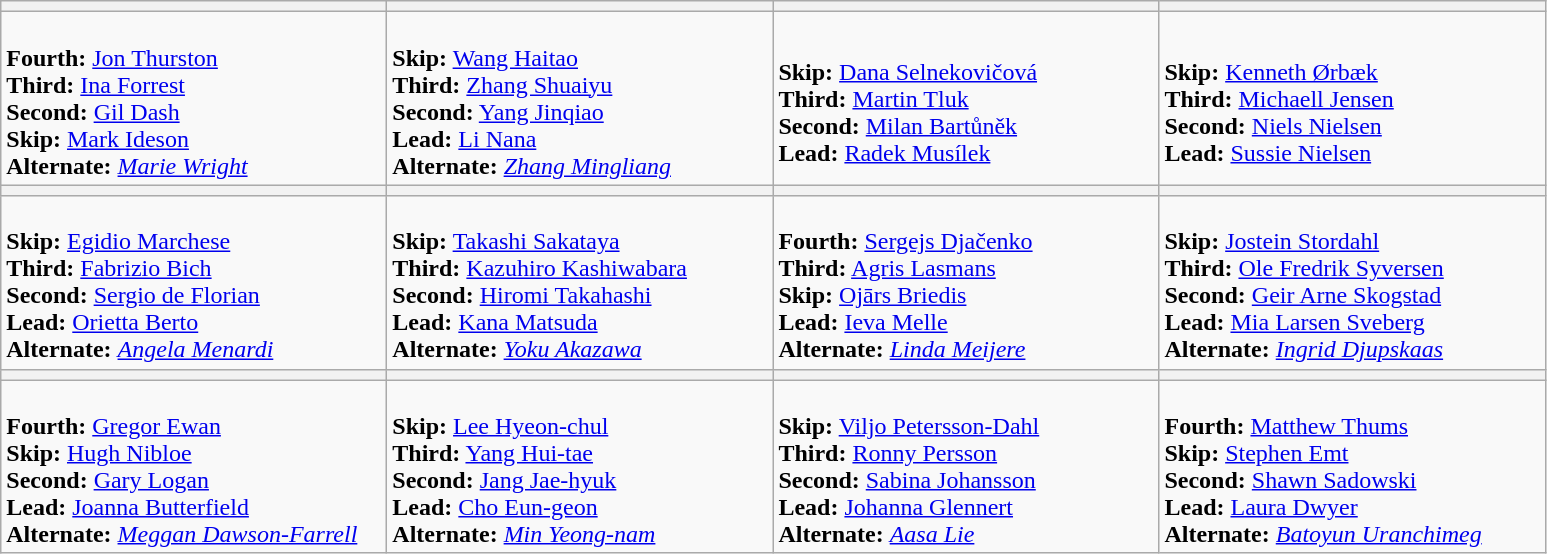<table class="wikitable">
<tr>
<th width=250></th>
<th width=250></th>
<th width=250></th>
<th width=250></th>
</tr>
<tr>
<td><br><strong>Fourth:</strong> <a href='#'>Jon Thurston</a><br>
<strong>Third:</strong> <a href='#'>Ina Forrest</a><br>
<strong>Second:</strong> <a href='#'>Gil Dash</a><br>
<strong>Skip:</strong> <a href='#'>Mark Ideson</a><br>
<strong>Alternate:</strong> <em><a href='#'>Marie Wright</a></em></td>
<td><br><strong>Skip:</strong> <a href='#'>Wang Haitao</a><br>
<strong>Third:</strong> <a href='#'>Zhang Shuaiyu</a><br>
<strong>Second:</strong> <a href='#'>Yang Jinqiao</a><br>
<strong>Lead:</strong> <a href='#'>Li Nana</a><br>
<strong>Alternate:</strong> <em><a href='#'>Zhang Mingliang</a></em></td>
<td><br><strong>Skip:</strong> <a href='#'>Dana Selnekovičová</a><br>
<strong>Third:</strong> <a href='#'>Martin Tluk</a><br>
<strong>Second:</strong> <a href='#'>Milan Bartůněk</a><br>
<strong>Lead:</strong> <a href='#'>Radek Musílek</a></td>
<td><br><strong>Skip:</strong> <a href='#'>Kenneth Ørbæk</a><br>
<strong>Third:</strong> <a href='#'>Michaell Jensen</a><br>
<strong>Second:</strong> <a href='#'>Niels Nielsen</a><br>
<strong>Lead:</strong> <a href='#'>Sussie Nielsen</a></td>
</tr>
<tr>
<th width=250></th>
<th width=250></th>
<th width=250></th>
<th width=250></th>
</tr>
<tr>
<td><br><strong>Skip:</strong> <a href='#'>Egidio Marchese</a><br>
<strong>Third:</strong> <a href='#'>Fabrizio Bich</a><br>
<strong>Second:</strong> <a href='#'>Sergio de Florian</a><br>
<strong>Lead:</strong> <a href='#'>Orietta Berto</a><br>
<strong>Alternate:</strong> <em><a href='#'>Angela Menardi</a></em></td>
<td><br><strong>Skip:</strong> <a href='#'>Takashi Sakataya</a><br>
<strong>Third:</strong> <a href='#'>Kazuhiro Kashiwabara</a><br>
<strong>Second:</strong> <a href='#'>Hiromi Takahashi</a><br>
<strong>Lead:</strong> <a href='#'>Kana Matsuda</a><br>
<strong>Alternate:</strong> <em><a href='#'>Yoku Akazawa</a></em></td>
<td><br><strong>Fourth:</strong> <a href='#'>Sergejs Djačenko</a><br>
<strong>Third:</strong> <a href='#'>Agris Lasmans</a><br>
<strong>Skip:</strong> <a href='#'>Ojārs Briedis</a><br>
<strong>Lead:</strong> <a href='#'>Ieva Melle</a><br>
<strong>Alternate:</strong> <em><a href='#'>Linda Meijere</a></em></td>
<td><br><strong>Skip:</strong> <a href='#'>Jostein Stordahl</a><br>
<strong>Third:</strong> <a href='#'>Ole Fredrik Syversen</a><br>
<strong>Second:</strong> <a href='#'>Geir Arne Skogstad</a><br>
<strong>Lead:</strong> <a href='#'>Mia Larsen Sveberg</a><br>
<strong>Alternate:</strong> <em><a href='#'>Ingrid Djupskaas</a></em></td>
</tr>
<tr>
<th width=250></th>
<th width=250></th>
<th width=250></th>
<th width=250></th>
</tr>
<tr>
<td><br><strong>Fourth:</strong> <a href='#'>Gregor Ewan</a><br>
<strong>Skip:</strong> <a href='#'>Hugh Nibloe</a><br>
<strong>Second:</strong> <a href='#'>Gary Logan</a><br>
<strong>Lead:</strong> <a href='#'>Joanna Butterfield</a><br>
<strong>Alternate:</strong> <em><a href='#'>Meggan Dawson-Farrell</a></em></td>
<td><br><strong>Skip:</strong> <a href='#'>Lee Hyeon-chul</a><br>
<strong>Third:</strong> <a href='#'>Yang Hui-tae</a><br>
<strong>Second:</strong> <a href='#'>Jang Jae-hyuk</a><br>
<strong>Lead:</strong> <a href='#'>Cho Eun-geon</a><br>
<strong>Alternate:</strong> <em><a href='#'>Min Yeong-nam</a></em></td>
<td><br><strong>Skip:</strong> <a href='#'>Viljo Petersson-Dahl</a><br>
<strong>Third:</strong> <a href='#'>Ronny Persson</a><br>
<strong>Second:</strong> <a href='#'>Sabina Johansson</a><br>
<strong>Lead:</strong> <a href='#'>Johanna Glennert</a><br>
<strong>Alternate:</strong> <em><a href='#'>Aasa Lie</a></em></td>
<td><br><strong>Fourth:</strong> <a href='#'>Matthew Thums</a><br>
<strong>Skip:</strong> <a href='#'>Stephen Emt</a><br>
<strong>Second:</strong> <a href='#'>Shawn Sadowski</a><br>
<strong>Lead:</strong> <a href='#'>Laura Dwyer</a><br>
<strong>Alternate:</strong> <em><a href='#'>Batoyun Uranchimeg</a></em></td>
</tr>
</table>
